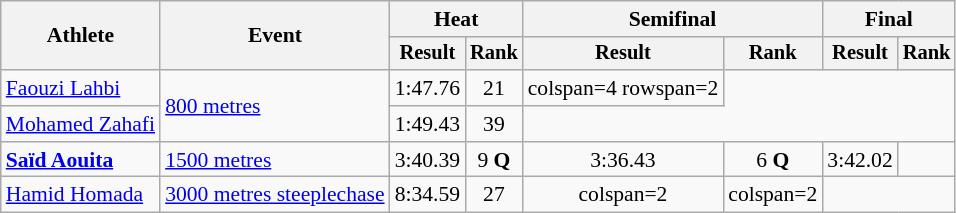<table class=wikitable style=font-size:90%>
<tr>
<th rowspan=2>Athlete</th>
<th rowspan=2>Event</th>
<th colspan=2>Heat</th>
<th colspan=2>Semifinal</th>
<th colspan=2>Final</th>
</tr>
<tr style=font-size:95%>
<th>Result</th>
<th>Rank</th>
<th>Result</th>
<th>Rank</th>
<th>Result</th>
<th>Rank</th>
</tr>
<tr align=center>
<td align=left><a href='#'>Faouzi Lahbi</a></td>
<td align=left rowspan=2><a href='#'>800 metres</a></td>
<td>1:47.76</td>
<td>21</td>
<td>colspan=4 rowspan=2 </td>
</tr>
<tr align=center>
<td align=left><a href='#'>Mohamed Zahafi</a></td>
<td>1:49.43</td>
<td>39</td>
</tr>
<tr align=center>
<td align=left><strong><a href='#'>Saïd Aouita</a></strong></td>
<td align=left><a href='#'>1500 metres</a></td>
<td>3:40.39</td>
<td>9 <strong>Q</strong></td>
<td>3:36.43</td>
<td>6 <strong>Q</strong></td>
<td>3:42.02</td>
<td></td>
</tr>
<tr align=center>
<td align=left><a href='#'>Hamid Homada</a></td>
<td align=left><a href='#'>3000 metres steeplechase</a></td>
<td>8:34.59</td>
<td>27</td>
<td>colspan=2 </td>
<td>colspan=2 </td>
</tr>
</table>
